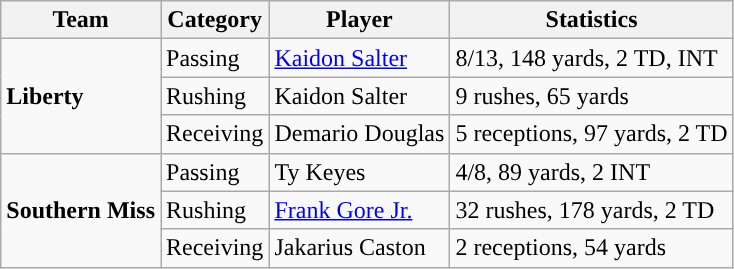<table class="wikitable" style="float: left;">
<tr>
<th>Team</th>
<th>Category</th>
<th>Player</th>
<th>Statistics</th>
</tr>
<tr>
<td rowspan=3><strong>Liberty</strong></td>
<td>Passing</td>
<td><a href='#'>Kaidon Salter</a></td>
<td>8/13, 148 yards, 2 TD, INT</td>
</tr>
<tr>
<td>Rushing</td>
<td>Kaidon Salter</td>
<td>9 rushes, 65 yards</td>
</tr>
<tr>
<td>Receiving</td>
<td>Demario Douglas</td>
<td>5 receptions, 97 yards, 2 TD</td>
</tr>
<tr>
<td rowspan=3><strong>Southern Miss</strong></td>
<td>Passing</td>
<td>Ty Keyes</td>
<td>4/8, 89 yards, 2 INT</td>
</tr>
<tr>
<td>Rushing</td>
<td><a href='#'>Frank Gore Jr.</a></td>
<td>32 rushes, 178 yards, 2 TD</td>
</tr>
<tr>
<td>Receiving</td>
<td>Jakarius Caston</td>
<td>2 receptions, 54 yards</td>
</tr>
</table>
